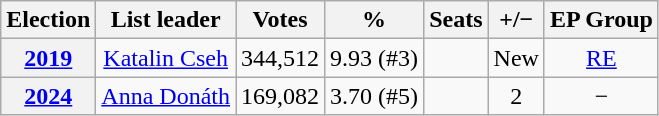<table class=wikitable style="text-align:center;">
<tr>
<th>Election</th>
<th>List leader</th>
<th>Votes</th>
<th>%</th>
<th>Seats</th>
<th>+/−</th>
<th>EP Group</th>
</tr>
<tr>
<th><a href='#'>2019</a></th>
<td><a href='#'>Katalin Cseh</a></td>
<td>344,512</td>
<td>9.93 (#3)</td>
<td></td>
<td>New</td>
<td><a href='#'>RE</a></td>
</tr>
<tr>
<th><a href='#'>2024</a></th>
<td><a href='#'>Anna Donáth</a></td>
<td>169,082</td>
<td>3.70 (#5)</td>
<td></td>
<td> 2</td>
<td>−</td>
</tr>
</table>
